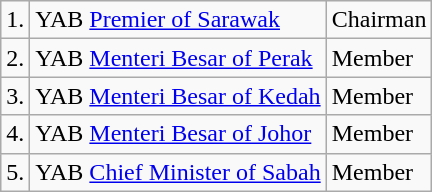<table class="wikitable">
<tr>
<td>1.</td>
<td>YAB <a href='#'>Premier of Sarawak</a></td>
<td>Chairman</td>
</tr>
<tr>
<td>2.</td>
<td>YAB <a href='#'>Menteri Besar of Perak</a></td>
<td>Member</td>
</tr>
<tr>
<td>3.</td>
<td>YAB <a href='#'>Menteri Besar of Kedah</a></td>
<td>Member</td>
</tr>
<tr>
<td>4.</td>
<td>YAB <a href='#'>Menteri Besar of Johor</a></td>
<td>Member</td>
</tr>
<tr>
<td>5.</td>
<td>YAB <a href='#'>Chief Minister of Sabah</a></td>
<td>Member</td>
</tr>
</table>
